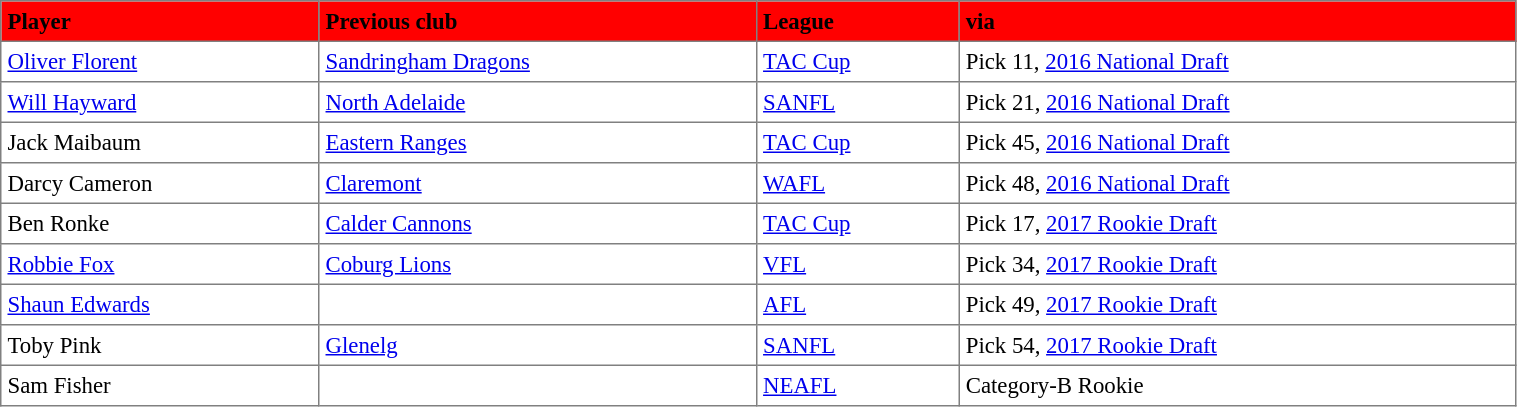<table border="1" cellpadding="4" cellspacing="0"  style="text-align:left; font-size:95%; border-collapse:collapse; width:80%;">
<tr style="background:#FF0000;">
<th><span>Player</span></th>
<th><span>Previous club</span></th>
<th><span>League</span></th>
<th><span>via</span></th>
</tr>
<tr>
<td> <a href='#'>Oliver Florent</a></td>
<td><a href='#'>Sandringham Dragons</a></td>
<td><a href='#'>TAC Cup</a></td>
<td>Pick 11, <a href='#'>2016 National Draft</a></td>
</tr>
<tr>
<td> <a href='#'>Will Hayward</a></td>
<td><a href='#'>North Adelaide</a></td>
<td><a href='#'>SANFL</a></td>
<td>Pick 21, <a href='#'>2016 National Draft</a></td>
</tr>
<tr>
<td> Jack Maibaum</td>
<td><a href='#'>Eastern Ranges</a></td>
<td><a href='#'>TAC Cup</a></td>
<td>Pick 45, <a href='#'>2016 National Draft</a></td>
</tr>
<tr>
<td> Darcy Cameron</td>
<td><a href='#'>Claremont</a></td>
<td><a href='#'>WAFL</a></td>
<td>Pick 48, <a href='#'>2016 National Draft</a></td>
</tr>
<tr>
<td> Ben Ronke</td>
<td><a href='#'>Calder Cannons</a></td>
<td><a href='#'>TAC Cup</a></td>
<td>Pick 17, <a href='#'>2017 Rookie Draft</a></td>
</tr>
<tr>
<td> <a href='#'>Robbie Fox</a></td>
<td><a href='#'>Coburg Lions</a></td>
<td><a href='#'>VFL</a></td>
<td>Pick 34, <a href='#'>2017 Rookie Draft</a></td>
</tr>
<tr>
<td> <a href='#'>Shaun Edwards</a></td>
<td></td>
<td><a href='#'>AFL</a></td>
<td>Pick 49, <a href='#'>2017 Rookie Draft</a></td>
</tr>
<tr>
<td> Toby Pink</td>
<td><a href='#'>Glenelg</a></td>
<td><a href='#'>SANFL</a></td>
<td>Pick 54, <a href='#'>2017 Rookie Draft</a></td>
</tr>
<tr>
<td> Sam Fisher</td>
<td></td>
<td><a href='#'>NEAFL</a></td>
<td>Category-B Rookie</td>
</tr>
</table>
